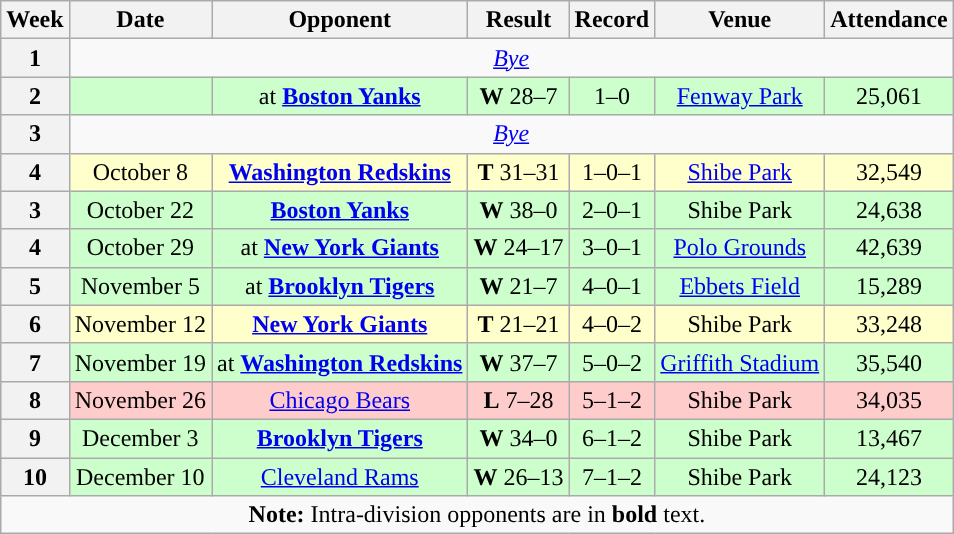<table class="wikitable" style="text-align:center">
<tr>
<th>Week</th>
<th>Date</th>
<th>Opponent</th>
<th>Result</th>
<th>Record</th>
<th>Venue</th>
<th>Attendance</th>
</tr>
<tr>
<th>1</th>
<td colspan="6"><em><a href='#'>Bye</a></em></td>
</tr>
<tr style="background:#cfc">
<th>2</th>
<td></td>
<td>at <strong><a href='#'>Boston Yanks</a></strong></td>
<td><strong>W</strong> 28–7</td>
<td>1–0</td>
<td><a href='#'>Fenway Park</a></td>
<td>25,061</td>
</tr>
<tr>
<th>3</th>
<td colspan="6"><em><a href='#'>Bye</a></em></td>
</tr>
<tr style="background:#ffc">
<th>4</th>
<td>October 8</td>
<td><strong><a href='#'>Washington Redskins</a></strong></td>
<td><strong>T</strong> 31–31</td>
<td>1–0–1</td>
<td><a href='#'>Shibe Park</a></td>
<td>32,549</td>
</tr>
<tr style="background:#cfc">
<th>3</th>
<td>October 22</td>
<td><strong><a href='#'>Boston Yanks</a></strong></td>
<td><strong>W</strong> 38–0</td>
<td>2–0–1</td>
<td>Shibe Park</td>
<td>24,638</td>
</tr>
<tr style="background:#cfc">
<th>4</th>
<td>October 29</td>
<td>at <strong><a href='#'>New York Giants</a></strong></td>
<td><strong>W</strong> 24–17</td>
<td>3–0–1</td>
<td><a href='#'>Polo Grounds</a></td>
<td>42,639</td>
</tr>
<tr style="background:#cfc">
<th>5</th>
<td>November 5</td>
<td>at <strong><a href='#'>Brooklyn Tigers</a></strong></td>
<td><strong>W</strong> 21–7</td>
<td>4–0–1</td>
<td><a href='#'>Ebbets Field</a></td>
<td>15,289</td>
</tr>
<tr style="background:#ffc">
<th>6</th>
<td>November 12</td>
<td><strong><a href='#'>New York Giants</a></strong></td>
<td><strong>T</strong> 21–21</td>
<td>4–0–2</td>
<td>Shibe Park</td>
<td>33,248</td>
</tr>
<tr style="background:#cfc">
<th>7</th>
<td>November 19</td>
<td>at <strong><a href='#'>Washington Redskins</a></strong></td>
<td><strong>W</strong> 37–7</td>
<td>5–0–2</td>
<td><a href='#'>Griffith Stadium</a></td>
<td>35,540</td>
</tr>
<tr style="background:#fcc">
<th>8</th>
<td>November 26</td>
<td><a href='#'>Chicago Bears</a></td>
<td><strong>L</strong> 7–28</td>
<td>5–1–2</td>
<td>Shibe Park</td>
<td>34,035</td>
</tr>
<tr style="background:#cfc">
<th>9</th>
<td>December 3</td>
<td><strong><a href='#'>Brooklyn Tigers</a></strong></td>
<td><strong>W</strong> 34–0</td>
<td>6–1–2</td>
<td>Shibe Park</td>
<td>13,467</td>
</tr>
<tr style="background:#cfc">
<th>10</th>
<td>December 10</td>
<td><a href='#'>Cleveland Rams</a></td>
<td><strong>W</strong> 26–13</td>
<td>7–1–2</td>
<td>Shibe Park</td>
<td>24,123</td>
</tr>
<tr>
<td colspan="8"><strong>Note:</strong> Intra-division opponents are in <strong>bold</strong> text.</td>
</tr>
</table>
